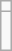<table class="wikitable" align="right">
<tr style="vertical-align:top">
<td></td>
</tr>
<tr>
<td><small><br>

</small>
</td>
</tr>
</table>
